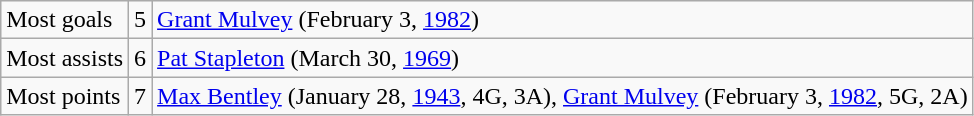<table class="wikitable">
<tr>
<td>Most goals</td>
<td>5</td>
<td><a href='#'>Grant Mulvey</a> (February 3, <a href='#'>1982</a>)</td>
</tr>
<tr>
<td>Most assists</td>
<td>6</td>
<td><a href='#'>Pat Stapleton</a> (March 30, <a href='#'>1969</a>)</td>
</tr>
<tr>
<td>Most points</td>
<td>7</td>
<td><a href='#'>Max Bentley</a> (January 28, <a href='#'>1943</a>, 4G, 3A), <a href='#'>Grant Mulvey</a> (February 3, <a href='#'>1982</a>, 5G, 2A)</td>
</tr>
</table>
